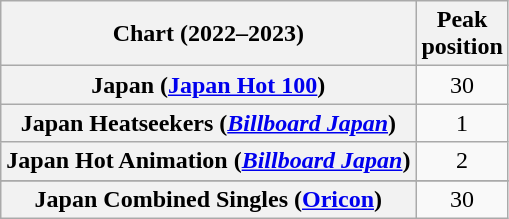<table class="wikitable sortable plainrowheaders" style="text-align:center">
<tr>
<th scope="col">Chart (2022–2023)</th>
<th scope="col">Peak<br>position</th>
</tr>
<tr>
<th scope="row">Japan (<a href='#'>Japan Hot 100</a>)</th>
<td>30</td>
</tr>
<tr>
<th scope="row">Japan Heatseekers (<em><a href='#'>Billboard Japan</a></em>)</th>
<td>1</td>
</tr>
<tr>
<th scope="row">Japan Hot Animation (<em><a href='#'>Billboard Japan</a></em>)</th>
<td>2</td>
</tr>
<tr>
</tr>
<tr>
<th scope="row">Japan Combined Singles (<a href='#'>Oricon</a>)</th>
<td>30</td>
</tr>
</table>
